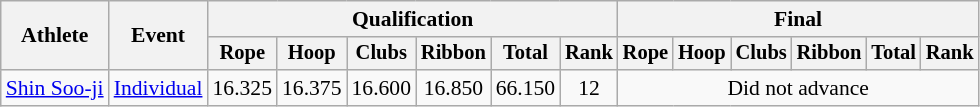<table class="wikitable" style="font-size:90%">
<tr>
<th rowspan="2">Athlete</th>
<th rowspan="2">Event</th>
<th colspan="6">Qualification</th>
<th colspan="6">Final</th>
</tr>
<tr style="font-size:95%">
<th>Rope</th>
<th>Hoop</th>
<th>Clubs</th>
<th>Ribbon</th>
<th>Total</th>
<th>Rank</th>
<th>Rope</th>
<th>Hoop</th>
<th>Clubs</th>
<th>Ribbon</th>
<th>Total</th>
<th>Rank</th>
</tr>
<tr align=center>
<td align=left><a href='#'>Shin Soo-ji</a></td>
<td align=left><a href='#'>Individual</a></td>
<td>16.325</td>
<td>16.375</td>
<td>16.600</td>
<td>16.850</td>
<td>66.150</td>
<td>12</td>
<td colspan=6>Did not advance</td>
</tr>
</table>
